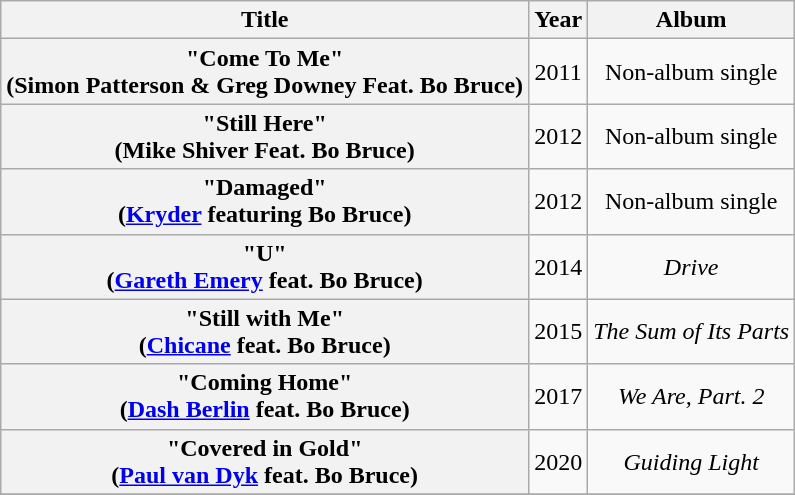<table class="wikitable plainrowheaders" style="text-align:center;">
<tr>
<th scope="col">Title</th>
<th scope="col">Year</th>
<th scope="col">Album</th>
</tr>
<tr>
<th scope="row">"Come To Me"<br><span>(Simon Patterson & Greg Downey Feat. Bo Bruce)</span></th>
<td>2011</td>
<td>Non-album single</td>
</tr>
<tr>
<th scope="row">"Still Here"<br><span>(Mike Shiver Feat. Bo Bruce)</span></th>
<td>2012</td>
<td>Non-album single</td>
</tr>
<tr>
<th scope="row">"Damaged"<br><span>(<a href='#'>Kryder</a> featuring Bo Bruce)</span></th>
<td>2012</td>
<td>Non-album single</td>
</tr>
<tr>
<th scope="row">"U"<span><br>(<a href='#'>Gareth Emery</a> feat. Bo Bruce)</span></th>
<td>2014</td>
<td><em>Drive</em></td>
</tr>
<tr>
<th scope="row">"Still with Me"<span><br>(<a href='#'>Chicane</a> feat. Bo Bruce)</span></th>
<td>2015</td>
<td><em>The Sum of Its Parts</em></td>
</tr>
<tr>
<th scope="row">"Coming Home"<span><br>(<a href='#'>Dash Berlin</a> feat. Bo Bruce)</span></th>
<td>2017</td>
<td><em>We Are, Part. 2</em></td>
</tr>
<tr>
<th scope="row">"Covered in Gold"<span><br>(<a href='#'>Paul van Dyk</a> feat. Bo Bruce)</span></th>
<td>2020</td>
<td><em>Guiding Light</em></td>
</tr>
<tr>
</tr>
</table>
